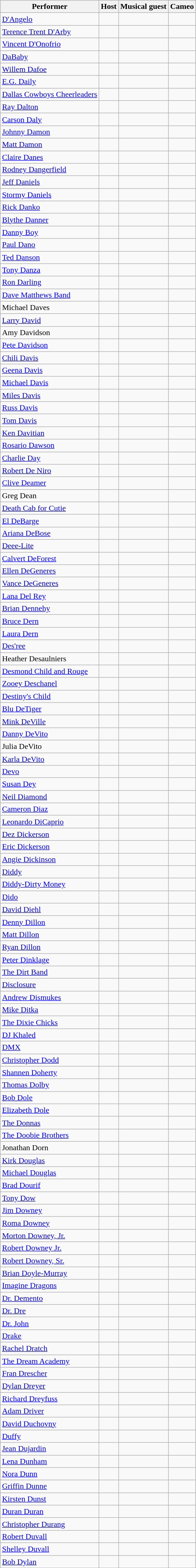<table class="wikitable sortable">
<tr>
<th>Performer</th>
<th>Host</th>
<th>Musical guest</th>
<th>Cameo</th>
</tr>
<tr>
<td><a href='#'>D'Angelo</a></td>
<td style="text-align:center;"></td>
<td style="text-align:center;"></td>
<td style="text-align:center;"></td>
</tr>
<tr>
<td><a href='#'>Terence Trent D'Arby</a></td>
<td style="text-align:center;"></td>
<td style="text-align:center;"></td>
<td style="text-align:center;"></td>
</tr>
<tr>
<td><a href='#'>Vincent D'Onofrio</a></td>
<td style="text-align:center;"></td>
<td style="text-align:center;"></td>
<td style="text-align:center;"></td>
</tr>
<tr>
<td><a href='#'>DaBaby</a></td>
<td style="text-align:center;"></td>
<td style="text-align:center;"></td>
<td style="text-align:center;"></td>
</tr>
<tr>
<td><a href='#'>Willem Dafoe</a></td>
<td style="text-align:center;"></td>
<td style="text-align:center;"></td>
<td style="text-align:center;"></td>
</tr>
<tr>
<td><a href='#'>E.G. Daily</a></td>
<td style="text-align:center;"></td>
<td style="text-align:center;"></td>
<td style="text-align:center;"></td>
</tr>
<tr>
<td><a href='#'>Dallas Cowboys Cheerleaders</a></td>
<td style="text-align:center;"></td>
<td style="text-align:center;"></td>
<td style="text-align:center;"></td>
</tr>
<tr>
<td><a href='#'>Ray Dalton</a></td>
<td style="text-align:center;"></td>
<td style="text-align:center;"></td>
<td style="text-align:center;"></td>
</tr>
<tr>
<td><a href='#'>Carson Daly</a></td>
<td style="text-align:center;"></td>
<td style="text-align:center;"></td>
<td style="text-align:center;"></td>
</tr>
<tr>
<td><a href='#'>Johnny Damon</a></td>
<td style="text-align:center;"></td>
<td style="text-align:center;"></td>
<td style="text-align:center;"></td>
</tr>
<tr>
<td><a href='#'>Matt Damon</a></td>
<td style="text-align:center;"></td>
<td style="text-align:center;"></td>
<td style="text-align:center;"></td>
</tr>
<tr>
<td><a href='#'>Claire Danes</a></td>
<td style="text-align:center;"></td>
<td style="text-align:center;"></td>
<td style="text-align:center;"></td>
</tr>
<tr>
<td><a href='#'>Rodney Dangerfield</a></td>
<td style="text-align:center;"></td>
<td style="text-align:center;"></td>
<td style="text-align:center;"></td>
</tr>
<tr>
<td><a href='#'>Jeff Daniels</a></td>
<td style="text-align:center;"></td>
<td style="text-align:center;"></td>
<td style="text-align:center;"></td>
</tr>
<tr>
<td><a href='#'>Stormy Daniels</a></td>
<td></td>
<td></td>
<td style="text-align:center;"></td>
</tr>
<tr>
<td><a href='#'>Rick Danko</a></td>
<td style="text-align:center;"></td>
<td style="text-align:center;"></td>
<td style="text-align:center;"></td>
</tr>
<tr>
<td><a href='#'>Blythe Danner</a></td>
<td style="text-align:center;"></td>
<td style="text-align:center;"></td>
<td style="text-align:center;"></td>
</tr>
<tr>
<td><a href='#'>Danny Boy</a></td>
<td style="text-align:center;"></td>
<td style="text-align:center;"></td>
<td style="text-align:center;"></td>
</tr>
<tr>
<td><a href='#'>Paul Dano</a></td>
<td style="text-align:center;"></td>
<td style="text-align:center;"></td>
<td style="text-align:center;"></td>
</tr>
<tr>
<td><a href='#'>Ted Danson</a></td>
<td style="text-align:center;"></td>
<td style="text-align:center;"></td>
<td style="text-align:center;"></td>
</tr>
<tr>
<td><a href='#'>Tony Danza</a></td>
<td style="text-align:center;"></td>
<td style="text-align:center;"></td>
<td style="text-align:center;"></td>
</tr>
<tr>
<td><a href='#'>Ron Darling</a></td>
<td style="text-align:center;"></td>
<td style="text-align:center;"></td>
<td style="text-align:center;"></td>
</tr>
<tr>
<td><a href='#'>Dave Matthews Band</a></td>
<td style="text-align:center;"></td>
<td style="text-align:center;"></td>
<td style="text-align:center;"></td>
</tr>
<tr>
<td>Michael Daves</td>
<td style="text-align:center;"></td>
<td style="text-align:center;"></td>
<td style="text-align:center;"></td>
</tr>
<tr>
<td><a href='#'>Larry David</a></td>
<td style="text-align:center;"></td>
<td style="text-align:center;"></td>
<td style="text-align:center;"></td>
</tr>
<tr>
<td>Amy Davidson</td>
<td style="text-align:center;"></td>
<td style="text-align:center;"></td>
<td style="text-align:center;"></td>
</tr>
<tr>
<td><a href='#'>Pete Davidson</a></td>
<td style="text-align:center;"></td>
<td style="text-align:center;"></td>
<td style="text-align:center;"></td>
</tr>
<tr>
<td><a href='#'>Chili Davis</a></td>
<td style="text-align:center;"></td>
<td style="text-align:center;"></td>
<td style="text-align:center;"></td>
</tr>
<tr>
<td><a href='#'>Geena Davis</a></td>
<td style="text-align:center;"></td>
<td style="text-align:center;"></td>
<td style="text-align:center;"></td>
</tr>
<tr>
<td><a href='#'>Michael Davis</a></td>
<td style="text-align:center;"></td>
<td style="text-align:center;"></td>
<td style="text-align:center;"></td>
</tr>
<tr>
<td><a href='#'>Miles Davis</a></td>
<td style="text-align:center;"></td>
<td style="text-align:center;"></td>
<td style="text-align:center;"></td>
</tr>
<tr>
<td><a href='#'>Russ Davis</a></td>
<td style="text-align:center;"></td>
<td style="text-align:center;"></td>
<td style="text-align:center;"></td>
</tr>
<tr>
<td><a href='#'>Tom Davis</a></td>
<td style="text-align:center;"></td>
<td style="text-align:center;"></td>
<td style="text-align:center;"></td>
</tr>
<tr>
<td><a href='#'>Ken Davitian</a></td>
<td style="text-align:center;"></td>
<td style="text-align:center;"></td>
<td style="text-align:center;"></td>
</tr>
<tr>
<td><a href='#'>Rosario Dawson</a></td>
<td style="text-align:center;"></td>
<td style="text-align:center;"></td>
<td style="text-align:center;"></td>
</tr>
<tr>
<td><a href='#'>Charlie Day</a></td>
<td style="text-align:center;"></td>
<td style="text-align:center;"></td>
<td style="text-align:center;"></td>
</tr>
<tr>
<td><a href='#'>Robert De Niro</a></td>
<td style="text-align:center;"></td>
<td style="text-align:center;"></td>
<td style="text-align:center;"></td>
</tr>
<tr>
<td><a href='#'>Clive Deamer</a></td>
<td style="text-align:center;"></td>
<td style="text-align:center;"></td>
<td style="text-align:center;"></td>
</tr>
<tr>
<td>Greg Dean</td>
<td style="text-align:center;"></td>
<td style="text-align:center;"></td>
<td style="text-align:center;"></td>
</tr>
<tr>
<td><a href='#'>Death Cab for Cutie</a></td>
<td style="text-align:center;"></td>
<td style="text-align:center;"></td>
<td style="text-align:center;"></td>
</tr>
<tr>
<td><a href='#'>El DeBarge</a></td>
<td style="text-align:center;"></td>
<td style="text-align:center;"></td>
<td style="text-align:center;"></td>
</tr>
<tr>
<td><a href='#'>Ariana DeBose</a></td>
<td style="text-align:center;"></td>
<td style="text-align:center;"></td>
<td style="text-align:center;"></td>
</tr>
<tr>
<td><a href='#'>Deee-Lite</a></td>
<td style="text-align:center;"></td>
<td style="text-align:center;"></td>
<td style="text-align:center;"></td>
</tr>
<tr>
<td><a href='#'>Calvert DeForest</a></td>
<td style="text-align:center;"></td>
<td style="text-align:center;"></td>
<td style="text-align:center;"></td>
</tr>
<tr>
<td><a href='#'>Ellen DeGeneres</a></td>
<td style="text-align:center;"></td>
<td style="text-align:center;"></td>
<td style="text-align:center;"></td>
</tr>
<tr>
<td><a href='#'>Vance DeGeneres</a></td>
<td style="text-align:center;"></td>
<td style="text-align:center;"></td>
<td style="text-align:center;"></td>
</tr>
<tr>
<td><a href='#'>Lana Del Rey</a></td>
<td style="text-align:center;"></td>
<td style="text-align:center;"></td>
<td style="text-align:center;"></td>
</tr>
<tr>
<td><a href='#'>Brian Dennehy</a></td>
<td style="text-align:center;"></td>
<td style="text-align:center;"></td>
<td style="text-align:center;"></td>
</tr>
<tr>
<td><a href='#'>Bruce Dern</a></td>
<td style="text-align:center;"></td>
<td style="text-align:center;"></td>
<td style="text-align:center;"></td>
</tr>
<tr>
<td><a href='#'>Laura Dern</a></td>
<td style="text-align:center;"></td>
<td style="text-align:center;"></td>
<td style="text-align:center;"></td>
</tr>
<tr>
<td><a href='#'>Des'ree</a></td>
<td style="text-align:center;"></td>
<td style="text-align:center;"></td>
<td style="text-align:center;"></td>
</tr>
<tr>
<td>Heather Desaulniers</td>
<td style="text-align:center;"></td>
<td style="text-align:center;"></td>
<td style="text-align:center;"></td>
</tr>
<tr>
<td><a href='#'>Desmond Child and Rouge</a></td>
<td style="text-align:center;"></td>
<td style="text-align:center;"></td>
<td style="text-align:center;"></td>
</tr>
<tr>
<td><a href='#'>Zooey Deschanel</a></td>
<td style="text-align:center;"></td>
<td style="text-align:center;"></td>
<td style="text-align:center;"></td>
</tr>
<tr>
<td><a href='#'>Destiny's Child</a></td>
<td style="text-align:center;"></td>
<td style="text-align:center;"></td>
<td style="text-align:center;"></td>
</tr>
<tr>
<td><a href='#'>Blu DeTiger</a></td>
<td style="text-align:center;"></td>
<td style="text-align:center;"></td>
<td style="text-align:center;"></td>
</tr>
<tr>
<td><a href='#'>Mink DeVille</a></td>
<td style="text-align:center;"></td>
<td style="text-align:center;"></td>
<td style="text-align:center;"></td>
</tr>
<tr>
<td><a href='#'>Danny DeVito</a></td>
<td style="text-align:center;"></td>
<td style="text-align:center;"></td>
<td style="text-align:center;"></td>
</tr>
<tr>
<td>Julia DeVito</td>
<td style="text-align:center;"></td>
<td style="text-align:center;"></td>
<td style="text-align:center;"></td>
</tr>
<tr>
<td><a href='#'>Karla DeVito</a></td>
<td style="text-align:center;"></td>
<td style="text-align:center;"></td>
<td style="text-align:center;"></td>
</tr>
<tr>
<td><a href='#'>Devo</a></td>
<td style="text-align:center;"></td>
<td style="text-align:center;"></td>
<td style="text-align:center;"></td>
</tr>
<tr>
<td><a href='#'>Susan Dey</a></td>
<td style="text-align:center;"></td>
<td style="text-align:center;"></td>
<td style="text-align:center;"></td>
</tr>
<tr>
<td><a href='#'>Neil Diamond</a></td>
<td style="text-align:center;"></td>
<td style="text-align:center;"></td>
<td style="text-align:center;"></td>
</tr>
<tr>
<td><a href='#'>Cameron Diaz</a></td>
<td style="text-align:center;"></td>
<td style="text-align:center;"></td>
<td style="text-align:center;"></td>
</tr>
<tr>
<td><a href='#'>Leonardo DiCaprio</a></td>
<td style="text-align:center;"></td>
<td style="text-align:center;"></td>
<td style="text-align:center;"></td>
</tr>
<tr>
<td><a href='#'>Dez Dickerson</a></td>
<td style="text-align:center;"></td>
<td style="text-align:center;"></td>
<td style="text-align:center;"></td>
</tr>
<tr>
<td><a href='#'>Eric Dickerson</a></td>
<td style="text-align:center;"></td>
<td style="text-align:center;"></td>
<td style="text-align:center;"></td>
</tr>
<tr>
<td><a href='#'>Angie Dickinson</a></td>
<td style="text-align:center;"></td>
<td style="text-align:center;"></td>
<td style="text-align:center;"></td>
</tr>
<tr>
<td><a href='#'>Diddy</a></td>
<td style="text-align:center;"></td>
<td style="text-align:center;"></td>
<td style="text-align:center;"></td>
</tr>
<tr>
<td><a href='#'>Diddy-Dirty Money</a></td>
<td style="text-align:center;"></td>
<td style="text-align:center;"></td>
<td style="text-align:center;"></td>
</tr>
<tr>
<td><a href='#'>Dido</a></td>
<td style="text-align:center;"></td>
<td style="text-align:center;"></td>
<td style="text-align:center;"></td>
</tr>
<tr>
<td><a href='#'>David Diehl</a></td>
<td style="text-align:center;"></td>
<td style="text-align:center;"></td>
<td style="text-align:center;"></td>
</tr>
<tr>
<td><a href='#'>Denny Dillon</a></td>
<td style="text-align:center;"></td>
<td style="text-align:center;"></td>
<td style="text-align:center;"></td>
</tr>
<tr>
<td><a href='#'>Matt Dillon</a></td>
<td style="text-align:center;"></td>
<td style="text-align:center;"></td>
<td style="text-align:center;"></td>
</tr>
<tr>
<td><a href='#'>Ryan Dillon</a></td>
<td style="text-align:center;"></td>
<td style="text-align:center;"></td>
<td style="text-align:center;"></td>
</tr>
<tr>
<td><a href='#'>Peter Dinklage</a></td>
<td style="text-align:center;"></td>
<td style="text-align:center;"></td>
<td style="text-align:center;"></td>
</tr>
<tr>
<td><a href='#'>The Dirt Band</a></td>
<td style="text-align:center;"></td>
<td style="text-align:center;"></td>
<td style="text-align:center;"></td>
</tr>
<tr>
<td><a href='#'>Disclosure</a></td>
<td style="text-align:center;"></td>
<td style="text-align:center;"></td>
<td style="text-align:center;"></td>
</tr>
<tr>
<td><a href='#'>Andrew Dismukes</a></td>
<td style="text-align:center;"></td>
<td style="text-align:center;"></td>
<td style="text-align:center;"></td>
</tr>
<tr>
<td><a href='#'>Mike Ditka</a></td>
<td style="text-align:center;"></td>
<td style="text-align:center;"></td>
<td style="text-align:center;"></td>
</tr>
<tr>
<td><a href='#'>The Dixie Chicks</a></td>
<td style="text-align:center;"></td>
<td style="text-align:center;"></td>
<td style="text-align:center;"></td>
</tr>
<tr>
<td><a href='#'>DJ Khaled</a></td>
<td style="text-align:center;"></td>
<td style="text-align:center;"></td>
<td style="text-align:center;"></td>
</tr>
<tr>
<td><a href='#'>DMX</a></td>
<td style="text-align:center;"></td>
<td style="text-align:center;"></td>
<td style="text-align:center;"></td>
</tr>
<tr>
<td><a href='#'>Christopher Dodd</a></td>
<td style="text-align:center;"></td>
<td style="text-align:center;"></td>
<td style="text-align:center;"></td>
</tr>
<tr>
<td><a href='#'>Shannen Doherty</a></td>
<td style="text-align:center;"></td>
<td style="text-align:center;"></td>
<td style="text-align:center;"></td>
</tr>
<tr>
<td><a href='#'>Thomas Dolby</a></td>
<td style="text-align:center;"></td>
<td style="text-align:center;"></td>
<td style="text-align:center;"></td>
</tr>
<tr>
<td><a href='#'>Bob Dole</a></td>
<td style="text-align:center;"></td>
<td style="text-align:center;"></td>
<td style="text-align:center;"></td>
</tr>
<tr>
<td><a href='#'>Elizabeth Dole</a></td>
<td style="text-align:center;"></td>
<td style="text-align:center;"></td>
<td style="text-align:center;"></td>
</tr>
<tr>
<td><a href='#'>The Donnas</a></td>
<td style="text-align:center;"></td>
<td style="text-align:center;"></td>
<td style="text-align:center;"></td>
</tr>
<tr>
<td><a href='#'>The Doobie Brothers</a></td>
<td style="text-align:center;"></td>
<td style="text-align:center;"></td>
<td style="text-align:center;"></td>
</tr>
<tr>
<td>Jonathan Dorn</td>
<td style="text-align:center;"></td>
<td style="text-align:center;"></td>
<td style="text-align:center;"></td>
</tr>
<tr>
<td><a href='#'>Kirk Douglas</a></td>
<td style="text-align:center;"></td>
<td style="text-align:center;"></td>
<td style="text-align:center;"></td>
</tr>
<tr>
<td><a href='#'>Michael Douglas</a></td>
<td style="text-align:center;"></td>
<td style="text-align:center;"></td>
<td style="text-align:center;"></td>
</tr>
<tr>
<td><a href='#'>Brad Dourif</a></td>
<td style="text-align:center;"></td>
<td style="text-align:center;"></td>
<td style="text-align:center;"></td>
</tr>
<tr>
<td><a href='#'>Tony Dow</a></td>
<td style="text-align:center;"></td>
<td style="text-align:center;"></td>
<td style="text-align:center;"></td>
</tr>
<tr>
<td><a href='#'>Jim Downey</a></td>
<td style="text-align:center;"></td>
<td style="text-align:center;"></td>
<td style="text-align:center;"></td>
</tr>
<tr>
<td><a href='#'>Roma Downey</a></td>
<td style="text-align:center;"></td>
<td style="text-align:center;"></td>
<td style="text-align:center;"></td>
</tr>
<tr>
<td><a href='#'>Morton Downey, Jr.</a></td>
<td style="text-align:center;"></td>
<td style="text-align:center;"></td>
<td style="text-align:center;"></td>
</tr>
<tr>
<td><a href='#'>Robert Downey Jr.</a></td>
<td style="text-align:center;"></td>
<td style="text-align:center;"></td>
<td style="text-align:center;"></td>
</tr>
<tr>
<td><a href='#'>Robert Downey, Sr.</a></td>
<td style="text-align:center;"></td>
<td style="text-align:center;"></td>
<td style="text-align:center;"></td>
</tr>
<tr>
<td><a href='#'>Brian Doyle-Murray</a></td>
<td style="text-align:center;"></td>
<td style="text-align:center;"></td>
<td style="text-align:center;"></td>
</tr>
<tr>
<td><a href='#'>Imagine Dragons</a></td>
<td style="text-align:center;"></td>
<td style="text-align:center;"></td>
<td style="text-align:center;"></td>
</tr>
<tr>
<td><a href='#'>Dr. Demento</a></td>
<td align="center"></td>
<td align="center"></td>
<td align="center"></td>
</tr>
<tr>
<td><a href='#'>Dr. Dre</a></td>
<td style="text-align:center;"></td>
<td style="text-align:center;"></td>
<td style="text-align:center;"></td>
</tr>
<tr>
<td><a href='#'>Dr. John</a></td>
<td style="text-align:center;"></td>
<td style="text-align:center;"></td>
<td style="text-align:center;"></td>
</tr>
<tr>
<td><a href='#'>Drake</a></td>
<td style="text-align:center;"></td>
<td style="text-align:center;"></td>
<td style="text-align:center;"></td>
</tr>
<tr>
<td><a href='#'>Rachel Dratch</a></td>
<td style="text-align:center;"></td>
<td style="text-align:center;"></td>
<td style="text-align:center;"></td>
</tr>
<tr>
<td><a href='#'>The Dream Academy</a></td>
<td style="text-align:center;"></td>
<td style="text-align:center;"></td>
<td style="text-align:center;"></td>
</tr>
<tr>
<td><a href='#'>Fran Drescher</a></td>
<td style="text-align:center;"></td>
<td style="text-align:center;"></td>
<td style="text-align:center;"></td>
</tr>
<tr>
<td><a href='#'>Dylan Dreyer</a></td>
<td style="text-align:center;"></td>
<td style="text-align:center;"></td>
<td style="text-align:center;"></td>
</tr>
<tr>
<td><a href='#'>Richard Dreyfuss</a></td>
<td style="text-align:center;"></td>
<td style="text-align:center;"></td>
<td style="text-align:center;"></td>
</tr>
<tr>
<td><a href='#'>Adam Driver</a></td>
<td style="text-align:center;"></td>
<td style="text-align:center;"></td>
<td style="text-align:center;"></td>
</tr>
<tr>
<td><a href='#'>David Duchovny</a></td>
<td style="text-align:center;"></td>
<td style="text-align:center;"></td>
<td style="text-align:center;"></td>
</tr>
<tr>
<td><a href='#'>Duffy</a></td>
<td style="text-align:center;"></td>
<td style="text-align:center;"></td>
<td style="text-align:center;"></td>
</tr>
<tr>
<td><a href='#'>Jean Dujardin</a></td>
<td style="text-align:center;"></td>
<td style="text-align:center;"></td>
<td style="text-align:center;"></td>
</tr>
<tr>
<td><a href='#'>Lena Dunham</a></td>
<td style="text-align:center;"></td>
<td style="text-align:center;"></td>
<td style="text-align:center;"></td>
</tr>
<tr>
<td><a href='#'>Nora Dunn</a></td>
<td style="text-align:center;"></td>
<td style="text-align:center;"></td>
<td style="text-align:center;"></td>
</tr>
<tr>
<td><a href='#'>Griffin Dunne</a></td>
<td style="text-align:center;"></td>
<td style="text-align:center;"></td>
<td style="text-align:center;"></td>
</tr>
<tr>
<td><a href='#'>Kirsten Dunst</a></td>
<td style="text-align:center;"></td>
<td style="text-align:center;"></td>
<td style="text-align:center;"></td>
</tr>
<tr>
<td><a href='#'>Duran Duran</a></td>
<td style="text-align:center;"></td>
<td style="text-align:center;"></td>
<td style="text-align:center;"></td>
</tr>
<tr>
<td><a href='#'>Christopher Durang</a></td>
<td style="text-align:center;"></td>
<td style="text-align:center;"></td>
<td style="text-align:center;"></td>
</tr>
<tr>
<td><a href='#'>Robert Duvall</a></td>
<td style="text-align:center;"></td>
<td style="text-align:center;"></td>
<td style="text-align:center;"></td>
</tr>
<tr>
<td><a href='#'>Shelley Duvall</a></td>
<td style="text-align:center;"></td>
<td style="text-align:center;"></td>
<td style="text-align:center;"></td>
</tr>
<tr>
<td><a href='#'>Bob Dylan</a></td>
<td style="text-align:center;"></td>
<td style="text-align:center;"></td>
<td style="text-align:center;"></td>
</tr>
</table>
